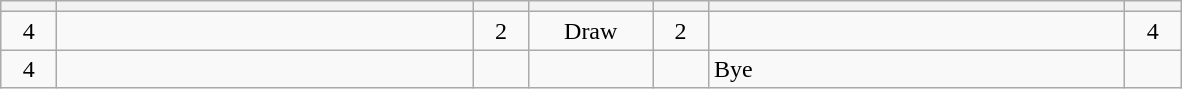<table class="wikitable" style="text-align: center;">
<tr>
<th width=30></th>
<th width=270></th>
<th width=30></th>
<th width=75></th>
<th width=30></th>
<th width=270></th>
<th width=30></th>
</tr>
<tr>
<td>4</td>
<td align=left></td>
<td>2</td>
<td>Draw</td>
<td>2</td>
<td align=left></td>
<td>4</td>
</tr>
<tr>
<td>4</td>
<td align=left><strong></strong></td>
<td></td>
<td></td>
<td></td>
<td align=left>Bye</td>
<td></td>
</tr>
</table>
